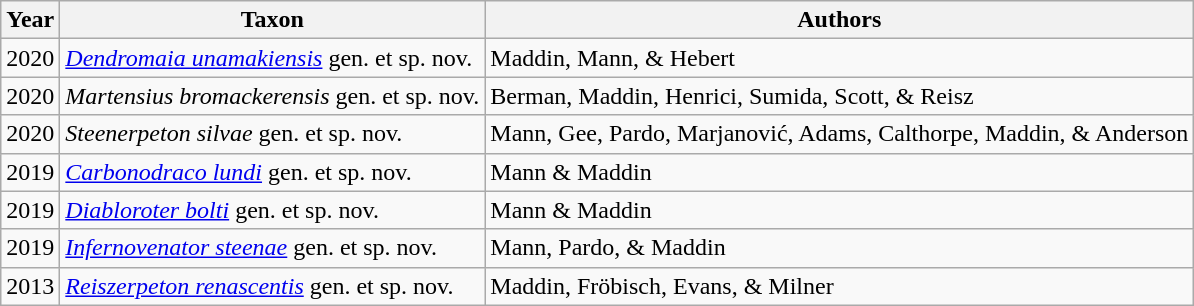<table class="wikitable sortable">
<tr>
<th>Year</th>
<th>Taxon</th>
<th>Authors</th>
</tr>
<tr>
<td>2020</td>
<td><em><a href='#'>Dendromaia unamakiensis</a></em> gen. et sp. nov.</td>
<td>Maddin, Mann, & Hebert</td>
</tr>
<tr>
<td>2020</td>
<td><em>Martensius bromackerensis</em> gen. et sp. nov.</td>
<td>Berman, Maddin, Henrici, Sumida, Scott, & Reisz</td>
</tr>
<tr>
<td>2020</td>
<td><em>Steenerpeton silvae</em> gen. et sp. nov.</td>
<td>Mann, Gee, Pardo, Marjanović, Adams, Calthorpe, Maddin, & Anderson</td>
</tr>
<tr>
<td>2019</td>
<td><em><a href='#'>Carbonodraco lundi</a></em> gen. et sp. nov.</td>
<td>Mann & Maddin</td>
</tr>
<tr>
<td>2019</td>
<td><em><a href='#'>Diabloroter bolti</a></em> gen. et sp. nov.</td>
<td>Mann & Maddin</td>
</tr>
<tr>
<td>2019</td>
<td><em><a href='#'>Infernovenator steenae</a></em> gen. et sp. nov.</td>
<td>Mann, Pardo, & Maddin</td>
</tr>
<tr>
<td>2013</td>
<td><em><a href='#'>Reiszerpeton renascentis</a></em> gen. et sp. nov.</td>
<td>Maddin, Fröbisch, Evans, & Milner</td>
</tr>
</table>
